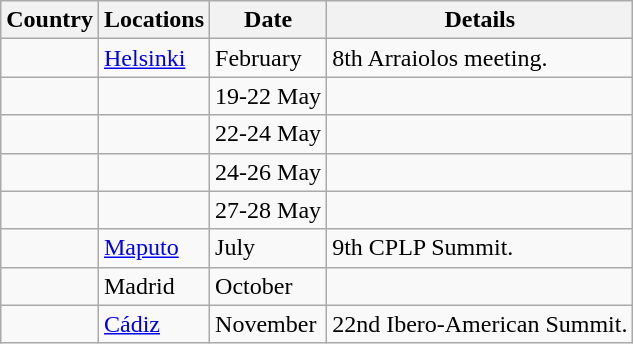<table class="wikitable">
<tr>
<th>Country</th>
<th>Locations</th>
<th>Date</th>
<th>Details</th>
</tr>
<tr>
<td></td>
<td><a href='#'>Helsinki</a></td>
<td>February</td>
<td>8th Arraiolos meeting.</td>
</tr>
<tr>
<td></td>
<td></td>
<td>19-22 May</td>
<td></td>
</tr>
<tr>
<td></td>
<td></td>
<td>22-24 May</td>
<td></td>
</tr>
<tr>
<td></td>
<td></td>
<td>24-26 May</td>
<td></td>
</tr>
<tr>
<td></td>
<td></td>
<td>27-28 May</td>
<td></td>
</tr>
<tr>
<td></td>
<td><a href='#'>Maputo</a></td>
<td>July</td>
<td>9th CPLP Summit.</td>
</tr>
<tr>
<td></td>
<td>Madrid</td>
<td>October</td>
<td></td>
</tr>
<tr>
<td></td>
<td><a href='#'>Cádiz</a></td>
<td>November</td>
<td>22nd Ibero-American Summit.</td>
</tr>
</table>
